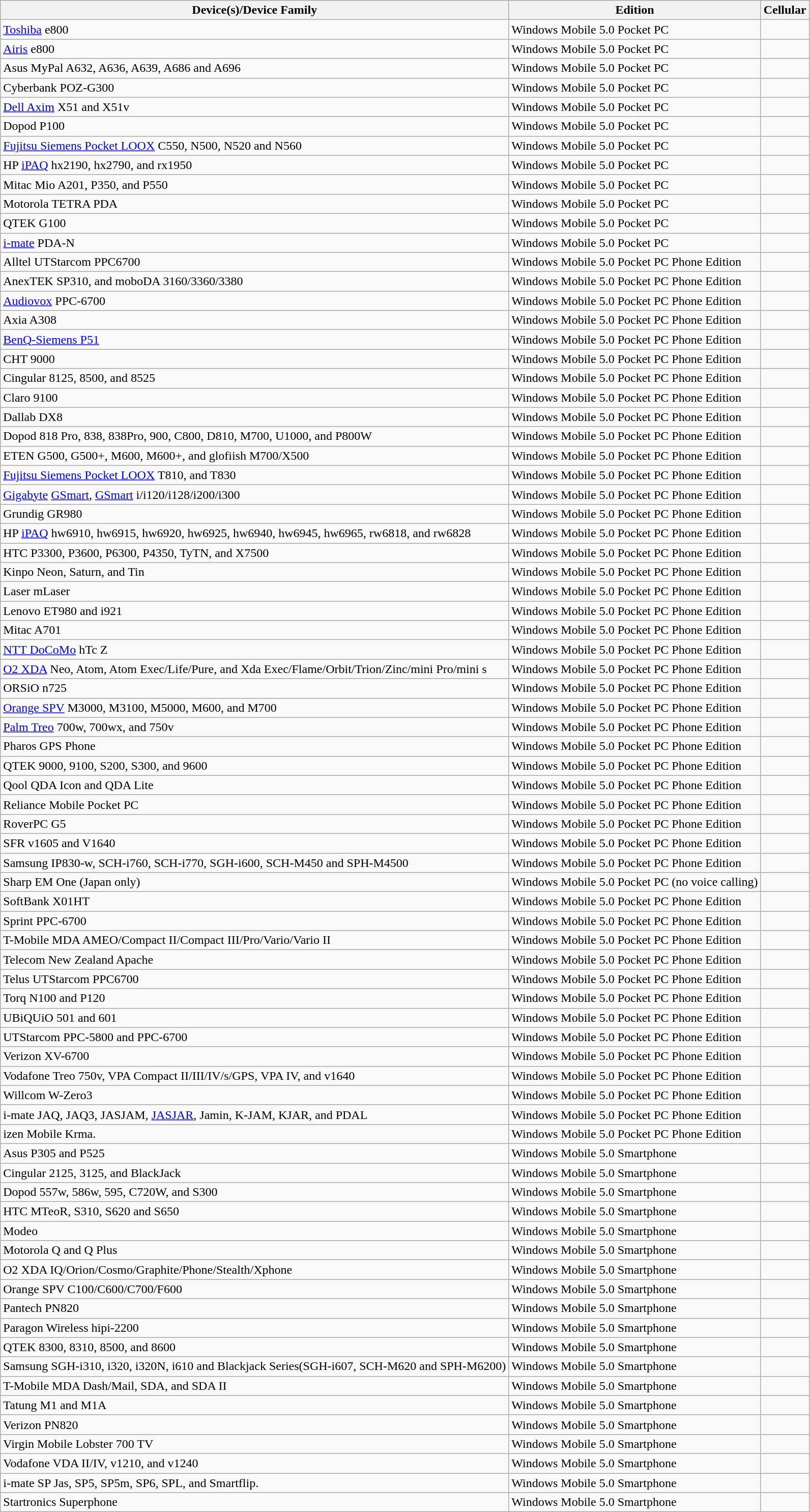<table class="wikitable sortable">
<tr>
<th>Device(s)/Device Family</th>
<th>Edition</th>
<th>Cellular</th>
</tr>
<tr>
<td><a href='#'>Toshiba</a> e800</td>
<td>Windows Mobile 5.0 Pocket PC</td>
<td></td>
</tr>
<tr>
<td><a href='#'>Airis</a> e800</td>
<td>Windows Mobile 5.0 Pocket PC</td>
<td></td>
</tr>
<tr>
<td>Asus MyPal A632, A636, A639, A686 and A696</td>
<td>Windows Mobile 5.0 Pocket PC</td>
<td></td>
</tr>
<tr>
<td>Cyberbank POZ-G300</td>
<td>Windows Mobile 5.0 Pocket PC</td>
<td></td>
</tr>
<tr>
<td><a href='#'>Dell Axim</a> X51 and X51v</td>
<td>Windows Mobile 5.0 Pocket PC</td>
<td></td>
</tr>
<tr>
<td>Dopod P100</td>
<td>Windows Mobile 5.0 Pocket PC</td>
<td></td>
</tr>
<tr>
<td><a href='#'>Fujitsu Siemens Pocket LOOX</a> C550, N500, N520 and N560</td>
<td>Windows Mobile 5.0 Pocket PC</td>
<td></td>
</tr>
<tr>
<td>HP <a href='#'>iPAQ</a> hx2190, hx2790, and rx1950</td>
<td>Windows Mobile 5.0 Pocket PC</td>
<td></td>
</tr>
<tr>
<td>Mitac Mio A201, P350, and P550</td>
<td>Windows Mobile 5.0 Pocket PC</td>
<td></td>
</tr>
<tr>
<td>Motorola TETRA PDA</td>
<td>Windows Mobile 5.0 Pocket PC</td>
<td></td>
</tr>
<tr>
<td>QTEK G100</td>
<td>Windows Mobile 5.0 Pocket PC</td>
<td></td>
</tr>
<tr>
<td><a href='#'>i-mate</a> PDA-N</td>
<td>Windows Mobile 5.0 Pocket PC</td>
<td></td>
</tr>
<tr>
<td>Alltel UTStarcom PPC6700</td>
<td>Windows Mobile 5.0 Pocket PC Phone Edition</td>
<td></td>
</tr>
<tr>
<td>AnexTEK SP310, and moboDA 3160/3360/3380</td>
<td>Windows Mobile 5.0 Pocket PC Phone Edition</td>
<td></td>
</tr>
<tr>
<td><a href='#'>Audiovox</a> PPC-6700</td>
<td>Windows Mobile 5.0 Pocket PC Phone Edition</td>
<td></td>
</tr>
<tr>
<td>Axia A308</td>
<td>Windows Mobile 5.0 Pocket PC Phone Edition</td>
<td></td>
</tr>
<tr>
<td><a href='#'>BenQ-Siemens P51</a></td>
<td>Windows Mobile 5.0 Pocket PC Phone Edition</td>
<td></td>
</tr>
<tr>
<td>CHT 9000</td>
<td>Windows Mobile 5.0 Pocket PC Phone Edition</td>
<td></td>
</tr>
<tr>
<td>Cingular 8125, 8500, and 8525</td>
<td>Windows Mobile 5.0 Pocket PC Phone Edition</td>
<td></td>
</tr>
<tr>
<td>Claro 9100</td>
<td>Windows Mobile 5.0 Pocket PC Phone Edition</td>
<td></td>
</tr>
<tr>
<td>Dallab DX8</td>
<td>Windows Mobile 5.0 Pocket PC Phone Edition</td>
<td></td>
</tr>
<tr>
<td>Dopod 818 Pro, 838, 838Pro, 900, C800, D810, M700, U1000, and P800W</td>
<td>Windows Mobile 5.0 Pocket PC Phone Edition</td>
<td></td>
</tr>
<tr>
<td>ETEN G500, G500+, M600, M600+, and glofiish M700/X500</td>
<td>Windows Mobile 5.0 Pocket PC Phone Edition</td>
<td></td>
</tr>
<tr>
<td><a href='#'>Fujitsu Siemens Pocket LOOX</a> T810, and T830</td>
<td>Windows Mobile 5.0 Pocket PC Phone Edition</td>
<td></td>
</tr>
<tr>
<td><a href='#'>Gigabyte</a> <a href='#'>GSmart</a>, <a href='#'>GSmart</a> i/i120/i128/i200/i300</td>
<td>Windows Mobile 5.0 Pocket PC Phone Edition</td>
<td></td>
</tr>
<tr>
<td>Grundig GR980</td>
<td>Windows Mobile 5.0 Pocket PC Phone Edition</td>
<td></td>
</tr>
<tr>
<td>HP <a href='#'>iPAQ</a> hw6910, hw6915, hw6920, hw6925, hw6940, hw6945, hw6965, rw6818, and rw6828</td>
<td>Windows Mobile 5.0 Pocket PC Phone Edition</td>
<td></td>
</tr>
<tr>
<td>HTC P3300, P3600, P6300, P4350, TyTN, and X7500</td>
<td>Windows Mobile 5.0 Pocket PC Phone Edition</td>
<td></td>
</tr>
<tr>
<td>Kinpo Neon, Saturn, and Tin</td>
<td>Windows Mobile 5.0 Pocket PC Phone Edition</td>
<td></td>
</tr>
<tr>
<td>Laser mLaser</td>
<td>Windows Mobile 5.0 Pocket PC Phone Edition</td>
<td></td>
</tr>
<tr>
<td>Lenovo ET980 and i921</td>
<td>Windows Mobile 5.0 Pocket PC Phone Edition</td>
<td></td>
</tr>
<tr>
<td>Mitac A701</td>
<td>Windows Mobile 5.0 Pocket PC Phone Edition</td>
<td></td>
</tr>
<tr>
<td><a href='#'>NTT DoCoMo</a> hTc Z</td>
<td>Windows Mobile 5.0 Pocket PC Phone Edition</td>
<td></td>
</tr>
<tr>
<td><a href='#'>O2 XDA</a> Neo, Atom, Atom Exec/Life/Pure, and Xda Exec/Flame/Orbit/Trion/Zinc/mini Pro/mini s</td>
<td>Windows Mobile 5.0 Pocket PC Phone Edition</td>
<td></td>
</tr>
<tr>
<td>ORSiO n725</td>
<td>Windows Mobile 5.0 Pocket PC Phone Edition</td>
<td></td>
</tr>
<tr>
<td><a href='#'>Orange SPV</a> M3000, M3100, M5000, M600, and M700</td>
<td>Windows Mobile 5.0 Pocket PC Phone Edition</td>
<td></td>
</tr>
<tr>
<td><a href='#'>Palm Treo</a> 700w, 700wx, and 750v</td>
<td>Windows Mobile 5.0 Pocket PC Phone Edition</td>
<td></td>
</tr>
<tr>
<td>Pharos GPS Phone</td>
<td>Windows Mobile 5.0 Pocket PC Phone Edition</td>
<td></td>
</tr>
<tr>
<td>QTEK 9000, 9100, S200, S300, and 9600</td>
<td>Windows Mobile 5.0 Pocket PC Phone Edition</td>
<td></td>
</tr>
<tr>
<td>Qool QDA Icon and QDA Lite</td>
<td>Windows Mobile 5.0 Pocket PC Phone Edition</td>
<td></td>
</tr>
<tr>
<td>Reliance Mobile Pocket PC</td>
<td>Windows Mobile 5.0 Pocket PC Phone Edition</td>
<td></td>
</tr>
<tr>
<td>RoverPC G5</td>
<td>Windows Mobile 5.0 Pocket PC Phone Edition</td>
<td></td>
</tr>
<tr>
<td>SFR v1605 and V1640</td>
<td>Windows Mobile 5.0 Pocket PC Phone Edition</td>
<td></td>
</tr>
<tr>
<td>Samsung IP830-w, SCH-i760, SCH-i770, SGH-i600, SCH-M450 and SPH-M4500</td>
<td>Windows Mobile 5.0 Pocket PC Phone Edition</td>
<td></td>
</tr>
<tr>
<td>Sharp EM One (Japan only)</td>
<td>Windows Mobile 5.0 Pocket PC (no voice calling)</td>
<td></td>
</tr>
<tr>
<td>SoftBank X01HT</td>
<td>Windows Mobile 5.0 Pocket PC Phone Edition</td>
<td></td>
</tr>
<tr>
<td>Sprint PPC-6700</td>
<td>Windows Mobile 5.0 Pocket PC Phone Edition</td>
<td></td>
</tr>
<tr>
<td>T-Mobile MDA AMEO/Compact II/Compact III/Pro/Vario/Vario II</td>
<td>Windows Mobile 5.0 Pocket PC Phone Edition</td>
<td></td>
</tr>
<tr>
<td>Telecom New Zealand Apache</td>
<td>Windows Mobile 5.0 Pocket PC Phone Edition</td>
<td></td>
</tr>
<tr>
<td>Telus UTStarcom PPC6700</td>
<td>Windows Mobile 5.0 Pocket PC Phone Edition</td>
<td></td>
</tr>
<tr>
<td>Torq N100 and P120</td>
<td>Windows Mobile 5.0 Pocket PC Phone Edition</td>
<td></td>
</tr>
<tr>
<td>UBiQUiO 501 and 601</td>
<td>Windows Mobile 5.0 Pocket PC Phone Edition</td>
<td></td>
</tr>
<tr>
<td>UTStarcom PPC-5800 and PPC-6700</td>
<td>Windows Mobile 5.0 Pocket PC Phone Edition</td>
<td></td>
</tr>
<tr>
<td>Verizon XV-6700</td>
<td>Windows Mobile 5.0 Pocket PC Phone Edition</td>
<td></td>
</tr>
<tr>
<td>Vodafone Treo 750v, VPA Compact II/III/IV/s/GPS, VPA IV, and v1640</td>
<td>Windows Mobile 5.0 Pocket PC Phone Edition</td>
<td></td>
</tr>
<tr>
<td>Willcom W-Zero3</td>
<td>Windows Mobile 5.0 Pocket PC Phone Edition</td>
<td></td>
</tr>
<tr>
<td>i-mate JAQ, JAQ3, JASJAM, <a href='#'>JASJAR</a>, Jamin, K-JAM, KJAR, and PDAL</td>
<td>Windows Mobile 5.0 Pocket PC Phone Edition</td>
<td></td>
</tr>
<tr>
<td>izen Mobile Krma.</td>
<td>Windows Mobile 5.0 Pocket PC Phone Edition</td>
<td></td>
</tr>
<tr>
<td>Asus P305 and P525</td>
<td>Windows Mobile 5.0 Smartphone</td>
<td></td>
</tr>
<tr>
<td>Cingular 2125, 3125, and BlackJack</td>
<td>Windows Mobile 5.0 Smartphone</td>
<td></td>
</tr>
<tr>
<td>Dopod 557w, 586w, 595, C720W, and S300</td>
<td>Windows Mobile 5.0 Smartphone</td>
<td></td>
</tr>
<tr>
<td>HTC MTeoR, S310, S620 and S650</td>
<td>Windows Mobile 5.0 Smartphone</td>
<td></td>
</tr>
<tr>
<td>Modeo</td>
<td>Windows Mobile 5.0 Smartphone</td>
<td></td>
</tr>
<tr>
<td>Motorola Q and Q Plus</td>
<td>Windows Mobile 5.0 Smartphone</td>
<td></td>
</tr>
<tr>
<td>O2 XDA IQ/Orion/Cosmo/Graphite/Phone/Stealth/Xphone</td>
<td>Windows Mobile 5.0 Smartphone</td>
<td></td>
</tr>
<tr>
<td>Orange SPV C100/C600/C700/F600</td>
<td>Windows Mobile 5.0 Smartphone</td>
<td></td>
</tr>
<tr>
<td>Pantech PN820</td>
<td>Windows Mobile 5.0 Smartphone</td>
<td></td>
</tr>
<tr>
<td>Paragon Wireless hipi-2200</td>
<td>Windows Mobile 5.0 Smartphone</td>
<td></td>
</tr>
<tr>
<td>QTEK 8300, 8310, 8500, and 8600</td>
<td>Windows Mobile 5.0 Smartphone</td>
<td></td>
</tr>
<tr>
<td>Samsung SGH-i310, i320, i320N, i610 and Blackjack Series(SGH-i607, SCH-M620 and SPH-M6200)</td>
<td>Windows Mobile 5.0 Smartphone</td>
<td></td>
</tr>
<tr>
<td>T-Mobile MDA Dash/Mail, SDA, and SDA II</td>
<td>Windows Mobile 5.0 Smartphone</td>
<td></td>
</tr>
<tr>
<td>Tatung M1 and M1A</td>
<td>Windows Mobile 5.0 Smartphone</td>
<td></td>
</tr>
<tr>
<td>Verizon PN820</td>
<td>Windows Mobile 5.0 Smartphone</td>
<td></td>
</tr>
<tr>
<td>Virgin Mobile Lobster 700 TV</td>
<td>Windows Mobile 5.0 Smartphone</td>
<td></td>
</tr>
<tr>
<td>Vodafone VDA II/IV, v1210, and v1240</td>
<td>Windows Mobile 5.0 Smartphone</td>
<td></td>
</tr>
<tr>
<td>i-mate SP Jas, SP5, SP5m, SP6, SPL, and Smartflip.</td>
<td>Windows Mobile 5.0 Smartphone</td>
<td></td>
</tr>
<tr>
<td>Startronics Superphone</td>
<td>Windows Mobile 5.0 Smartphone</td>
<td></td>
</tr>
</table>
